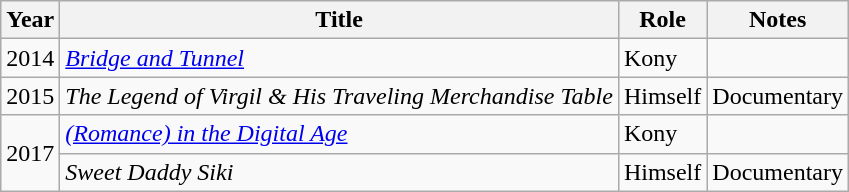<table class="wikitable sortable">
<tr>
<th>Year</th>
<th>Title</th>
<th>Role</th>
<th class="unsortable">Notes</th>
</tr>
<tr>
<td>2014</td>
<td><em><a href='#'>Bridge and Tunnel</a></em></td>
<td>Kony</td>
</tr>
<tr>
<td>2015</td>
<td><em>The Legend of Virgil & His Traveling Merchandise Table</em></td>
<td>Himself</td>
<td>Documentary</td>
</tr>
<tr>
<td rowspan="2">2017</td>
<td><em><a href='#'>(Romance) in the Digital Age</a></em></td>
<td>Kony</td>
</tr>
<tr>
<td><em>Sweet Daddy Siki</em></td>
<td>Himself</td>
<td>Documentary</td>
</tr>
</table>
